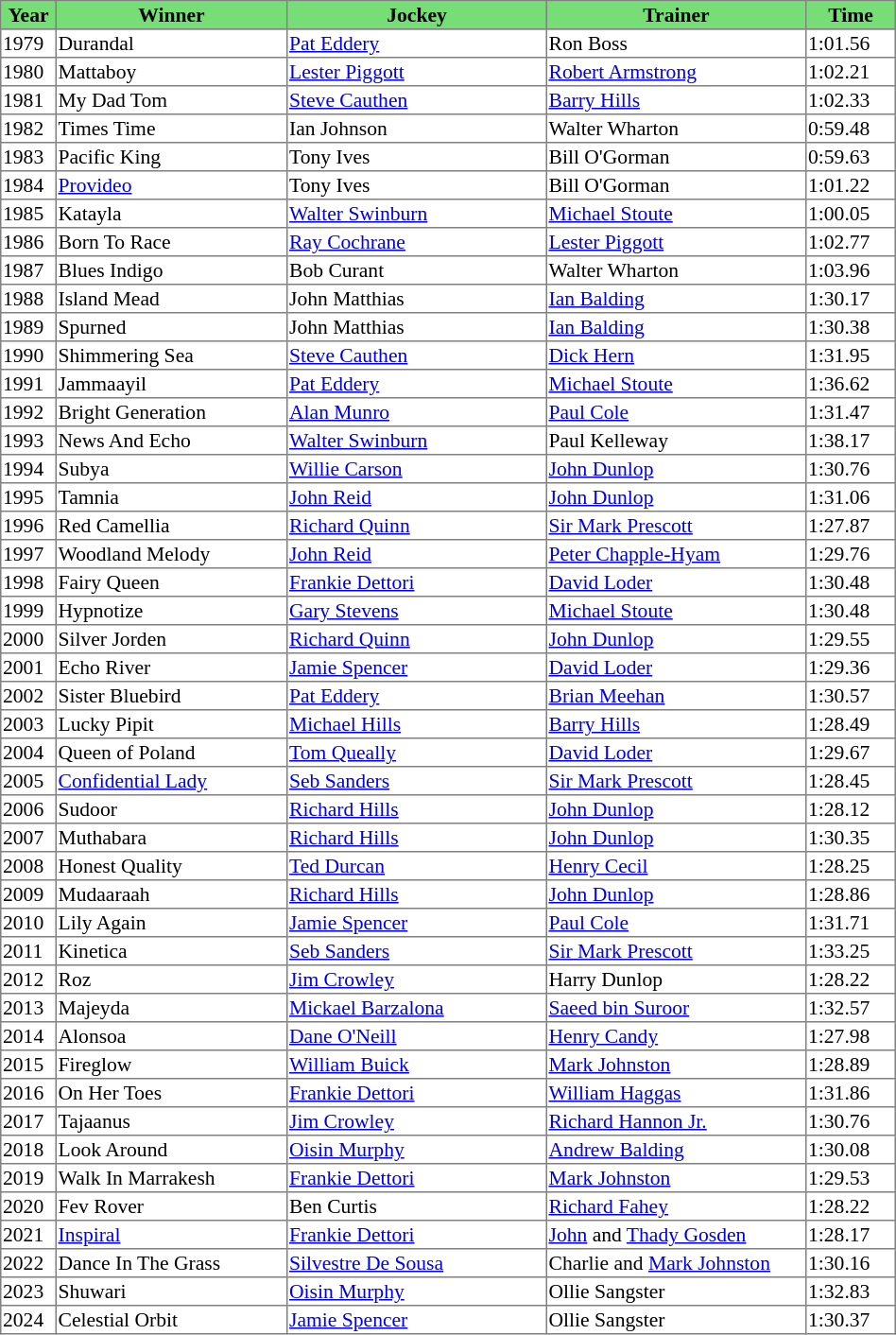<table class = "sortable" | border="1" style="border-collapse: collapse; font-size:90%">
<tr bgcolor="#77dd77" align="center">
<th style="width:36px"><strong>Year</strong></th>
<th style="width:160px"><strong>Winner</strong></th>
<th style="width:180px"><strong>Jockey</strong></th>
<th style="width:180px"><strong>Trainer</strong></th>
<th style="width:60px"><strong>Time</strong></th>
</tr>
<tr>
<td>1979</td>
<td>Durandal</td>
<td><a href='#'>Pat Eddery</a></td>
<td>Ron Boss</td>
<td>1:01.56</td>
</tr>
<tr>
<td>1980</td>
<td>Mattaboy</td>
<td><a href='#'>Lester Piggott</a></td>
<td><a href='#'>Robert Armstrong</a></td>
<td>1:02.21</td>
</tr>
<tr>
<td>1981</td>
<td>My Dad Tom</td>
<td><a href='#'>Steve Cauthen</a></td>
<td><a href='#'>Barry Hills</a></td>
<td>1:02.33</td>
</tr>
<tr>
<td>1982</td>
<td>Times Time</td>
<td>Ian Johnson</td>
<td>Walter Wharton</td>
<td>0:59.48</td>
</tr>
<tr>
<td>1983</td>
<td>Pacific King</td>
<td>Tony Ives</td>
<td>Bill O'Gorman</td>
<td>0:59.63</td>
</tr>
<tr>
<td>1984</td>
<td><a href='#'>Provideo</a></td>
<td>Tony Ives</td>
<td>Bill O'Gorman</td>
<td>1:01.22</td>
</tr>
<tr>
<td>1985</td>
<td>Katayla</td>
<td><a href='#'>Walter Swinburn</a></td>
<td><a href='#'>Michael Stoute</a></td>
<td>1:00.05</td>
</tr>
<tr>
<td>1986</td>
<td>Born To Race</td>
<td><a href='#'>Ray Cochrane</a></td>
<td><a href='#'>Lester Piggott</a></td>
<td>1:02.77</td>
</tr>
<tr>
<td>1987</td>
<td>Blues Indigo</td>
<td>Bob Curant</td>
<td>Walter Wharton</td>
<td>1:03.96</td>
</tr>
<tr>
<td>1988</td>
<td>Island Mead</td>
<td>John Matthias</td>
<td><a href='#'>Ian Balding</a></td>
<td>1:30.17</td>
</tr>
<tr>
<td>1989</td>
<td>Spurned</td>
<td>John Matthias</td>
<td><a href='#'>Ian Balding</a></td>
<td>1:30.38</td>
</tr>
<tr>
<td>1990</td>
<td>Shimmering Sea</td>
<td><a href='#'>Steve Cauthen</a></td>
<td><a href='#'>Dick Hern</a></td>
<td>1:31.95</td>
</tr>
<tr>
<td>1991</td>
<td>Jammaayil</td>
<td><a href='#'>Pat Eddery</a></td>
<td><a href='#'>Michael Stoute</a></td>
<td>1:36.62</td>
</tr>
<tr>
<td>1992</td>
<td>Bright Generation</td>
<td><a href='#'>Alan Munro</a></td>
<td><a href='#'>Paul Cole</a></td>
<td>1:31.47</td>
</tr>
<tr>
<td>1993</td>
<td>News And Echo</td>
<td><a href='#'>Walter Swinburn</a></td>
<td>Paul Kelleway</td>
<td>1:38.17</td>
</tr>
<tr>
<td>1994</td>
<td>Subya</td>
<td><a href='#'>Willie Carson</a></td>
<td><a href='#'>John Dunlop</a></td>
<td>1:30.76</td>
</tr>
<tr>
<td>1995</td>
<td>Tamnia</td>
<td><a href='#'>John Reid</a></td>
<td><a href='#'>John Dunlop</a></td>
<td>1:31.06</td>
</tr>
<tr>
<td>1996</td>
<td>Red Camellia</td>
<td><a href='#'>Richard Quinn</a></td>
<td><a href='#'>Sir Mark Prescott</a></td>
<td>1:27.87</td>
</tr>
<tr>
<td>1997</td>
<td>Woodland Melody</td>
<td><a href='#'>John Reid</a></td>
<td><a href='#'>Peter Chapple-Hyam</a></td>
<td>1:29.76</td>
</tr>
<tr>
<td>1998</td>
<td>Fairy Queen</td>
<td><a href='#'>Frankie Dettori</a></td>
<td><a href='#'>David Loder</a></td>
<td>1:30.48</td>
</tr>
<tr>
<td>1999</td>
<td>Hypnotize</td>
<td><a href='#'>Gary Stevens</a></td>
<td><a href='#'>Michael Stoute</a></td>
<td>1:30.48</td>
</tr>
<tr>
<td>2000</td>
<td>Silver Jorden</td>
<td><a href='#'>Richard Quinn</a></td>
<td><a href='#'>John Dunlop</a></td>
<td>1:29.55</td>
</tr>
<tr>
<td>2001</td>
<td>Echo River</td>
<td><a href='#'>Jamie Spencer</a></td>
<td><a href='#'>David Loder</a></td>
<td>1:29.36</td>
</tr>
<tr>
<td>2002</td>
<td>Sister Bluebird</td>
<td><a href='#'>Pat Eddery</a></td>
<td><a href='#'>Brian Meehan</a></td>
<td>1:30.57</td>
</tr>
<tr>
<td>2003</td>
<td>Lucky Pipit</td>
<td><a href='#'>Michael Hills</a></td>
<td><a href='#'>Barry Hills</a></td>
<td>1:28.49</td>
</tr>
<tr>
<td>2004</td>
<td>Queen of Poland</td>
<td><a href='#'>Tom Queally</a></td>
<td><a href='#'>David Loder</a></td>
<td>1:29.67</td>
</tr>
<tr>
<td>2005</td>
<td><a href='#'>Confidential Lady</a></td>
<td><a href='#'>Seb Sanders</a></td>
<td><a href='#'>Sir Mark Prescott</a></td>
<td>1:28.45</td>
</tr>
<tr>
<td>2006</td>
<td>Sudoor</td>
<td><a href='#'>Richard Hills</a></td>
<td><a href='#'>John Dunlop</a></td>
<td>1:28.12</td>
</tr>
<tr>
<td>2007</td>
<td>Muthabara</td>
<td><a href='#'>Richard Hills</a></td>
<td><a href='#'>John Dunlop</a></td>
<td>1:30.35</td>
</tr>
<tr>
<td>2008</td>
<td>Honest Quality</td>
<td><a href='#'>Ted Durcan</a></td>
<td><a href='#'>Henry Cecil</a></td>
<td>1:28.25</td>
</tr>
<tr>
<td>2009</td>
<td>Mudaaraah</td>
<td><a href='#'>Richard Hills</a></td>
<td><a href='#'>John Dunlop</a></td>
<td>1:28.86</td>
</tr>
<tr>
<td>2010</td>
<td>Lily Again</td>
<td><a href='#'>Jamie Spencer</a></td>
<td><a href='#'>Paul Cole</a></td>
<td>1:31.71</td>
</tr>
<tr>
<td>2011</td>
<td>Kinetica</td>
<td><a href='#'>Seb Sanders</a></td>
<td><a href='#'>Sir Mark Prescott</a></td>
<td>1:33.25</td>
</tr>
<tr>
<td>2012</td>
<td>Roz</td>
<td><a href='#'>Jim Crowley</a></td>
<td>Harry Dunlop</td>
<td>1:28.22</td>
</tr>
<tr>
<td>2013</td>
<td>Majeyda</td>
<td><a href='#'>Mickael Barzalona</a></td>
<td><a href='#'>Saeed bin Suroor</a></td>
<td>1:32.57</td>
</tr>
<tr>
<td>2014</td>
<td>Alonsoa</td>
<td><a href='#'>Dane O'Neill</a></td>
<td><a href='#'>Henry Candy</a></td>
<td>1:27.98</td>
</tr>
<tr>
<td>2015</td>
<td>Fireglow</td>
<td><a href='#'>William Buick</a></td>
<td><a href='#'>Mark Johnston</a></td>
<td>1:28.89</td>
</tr>
<tr>
<td>2016</td>
<td>On Her Toes</td>
<td><a href='#'>Frankie Dettori</a></td>
<td><a href='#'>William Haggas</a></td>
<td>1:31.86</td>
</tr>
<tr>
<td>2017</td>
<td>Tajaanus</td>
<td><a href='#'>Jim Crowley</a></td>
<td><a href='#'>Richard Hannon Jr.</a></td>
<td>1:30.76</td>
</tr>
<tr>
<td>2018</td>
<td>Look Around</td>
<td><a href='#'>Oisin Murphy</a></td>
<td><a href='#'>Andrew Balding</a></td>
<td>1:30.08</td>
</tr>
<tr>
<td>2019</td>
<td>Walk In Marrakesh</td>
<td><a href='#'>Frankie Dettori</a></td>
<td><a href='#'>Mark Johnston</a></td>
<td>1:29.53</td>
</tr>
<tr>
<td>2020</td>
<td>Fev Rover</td>
<td>Ben Curtis</td>
<td><a href='#'>Richard Fahey</a></td>
<td>1:28.22</td>
</tr>
<tr>
<td>2021</td>
<td><a href='#'>Inspiral</a></td>
<td><a href='#'>Frankie Dettori</a></td>
<td><a href='#'>John</a> and <a href='#'>Thady Gosden</a></td>
<td>1:28.17</td>
</tr>
<tr>
<td>2022</td>
<td>Dance In The Grass</td>
<td><a href='#'>Silvestre De Sousa</a></td>
<td>Charlie and <a href='#'>Mark Johnston</a></td>
<td>1:30.16</td>
</tr>
<tr>
<td>2023</td>
<td>Shuwari</td>
<td><a href='#'>Oisin Murphy</a></td>
<td>Ollie Sangster</td>
<td>1:32.83</td>
</tr>
<tr>
<td>2024</td>
<td>Celestial Orbit</td>
<td><a href='#'>Jamie Spencer</a></td>
<td>Ollie Sangster</td>
<td>1:30.37</td>
</tr>
</table>
